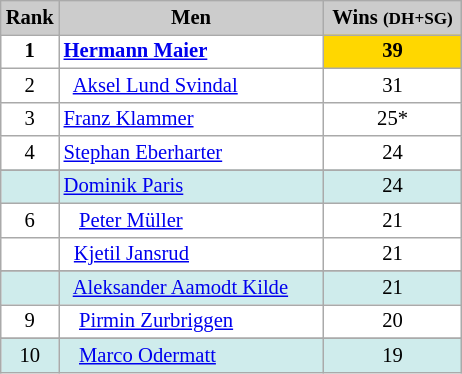<table class="wikitable plainrowheaders" style="background:#fff; font-size:86%; line-height:16px; border:grey solid 1px; border-collapse:collapse">
<tr style="background:#ccc; text-align:center;">
<th style="background-color: #ccc;" width="30">Rank</th>
<th style="background-color: #ccc;" width="170">Men</th>
<th style="background:#ccc; width:30%">Wins <small>(DH+SG)</small></th>
</tr>
<tr>
<td align=center><strong>1</strong></td>
<td><strong> <a href='#'>Hermann Maier</a></strong></td>
<td style="background-color: gold" align=center><strong>39</strong></td>
</tr>
<tr>
<td align=center>2</td>
<td>  <a href='#'>Aksel Lund Svindal</a></td>
<td align=center>31</td>
</tr>
<tr>
<td align=center>3</td>
<td> <a href='#'>Franz Klammer</a></td>
<td align=center>25*</td>
</tr>
<tr>
<td align=center>4</td>
<td> <a href='#'>Stephan Eberharter</a></td>
<td align=center>24</td>
</tr>
<tr>
</tr>
<tr style="background:#CFECEC">
<td align=center></td>
<td> <a href='#'>Dominik Paris</a></td>
<td align=center>24</td>
</tr>
<tr>
<td align=center>6</td>
<td>   <a href='#'>Peter Müller</a></td>
<td align=center>21</td>
</tr>
<tr>
<td align=center></td>
<td>  <a href='#'>Kjetil Jansrud</a></td>
<td align=center>21</td>
</tr>
<tr>
</tr>
<tr style="background:#CFECEC">
<td align=center></td>
<td>  <a href='#'>Aleksander Aamodt Kilde</a></td>
<td align=center>21</td>
</tr>
<tr>
<td align=center>9</td>
<td>   <a href='#'>Pirmin Zurbriggen</a></td>
<td align=center>20</td>
</tr>
<tr>
</tr>
<tr style="background:#CFECEC">
<td align=center>10</td>
<td>   <a href='#'>Marco Odermatt</a></td>
<td align=center>19</td>
</tr>
</table>
